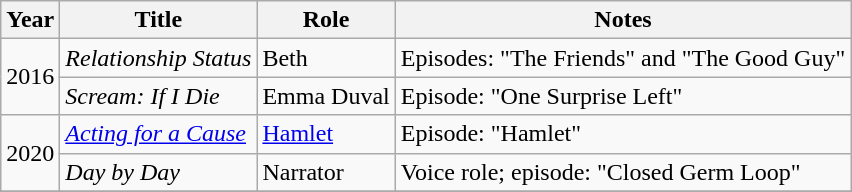<table class="wikitable sortable">
<tr>
<th>Year</th>
<th>Title</th>
<th>Role</th>
<th class="unsortable">Notes</th>
</tr>
<tr>
<td rowspan="2">2016</td>
<td><em>Relationship Status</em></td>
<td>Beth</td>
<td>Episodes: "The Friends" and "The Good Guy"</td>
</tr>
<tr>
<td><em>Scream: If I Die</em></td>
<td>Emma Duval</td>
<td>Episode: "One Surprise Left"</td>
</tr>
<tr>
<td rowspan="2">2020</td>
<td><em><a href='#'>Acting for a Cause</a></em></td>
<td><a href='#'>Hamlet</a></td>
<td>Episode: "Hamlet"</td>
</tr>
<tr>
<td><em>Day by Day</em></td>
<td>Narrator</td>
<td>Voice role; episode: "Closed Germ Loop"</td>
</tr>
<tr>
</tr>
</table>
